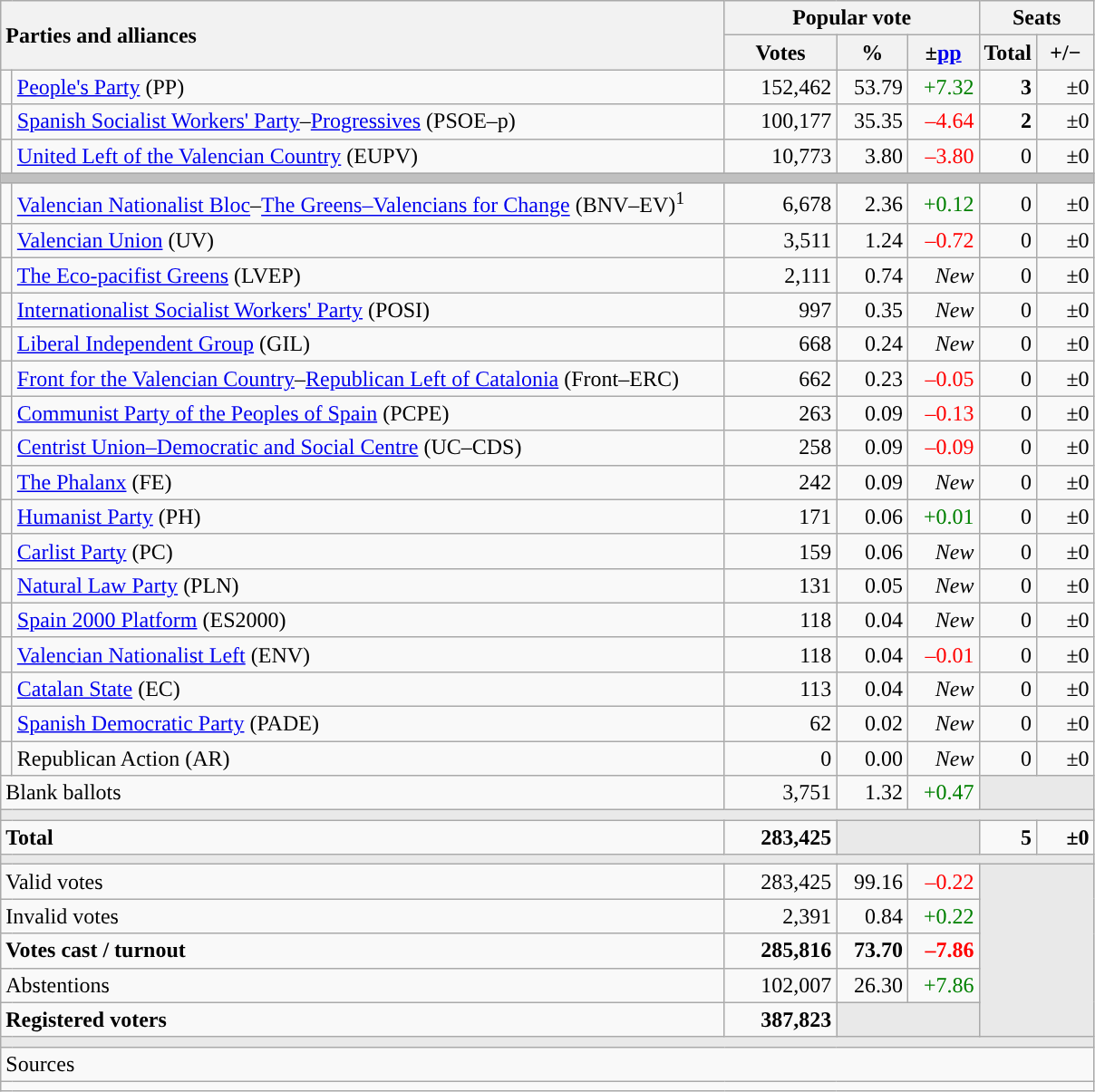<table class="wikitable" style="text-align:right;">
<tr>
<th style="text-align:left;" rowspan="2" colspan="2" width="525">Parties and alliances</th>
<th colspan="3">Popular vote</th>
<th colspan="2">Seats</th>
</tr>
<tr>
<th width="75">Votes</th>
<th width="45">%</th>
<th width="45">±<a href='#'>pp</a></th>
<th width="35">Total</th>
<th width="35">+/−</th>
</tr>
<tr>
<td width="1" style="color:inherit;background:"></td>
<td align="left"><a href='#'>People's Party</a> (PP)</td>
<td>152,462</td>
<td>53.79</td>
<td style="color:green;">+7.32</td>
<td><strong>3</strong></td>
<td>±0</td>
</tr>
<tr>
<td style="color:inherit;background:"></td>
<td align="left"><a href='#'>Spanish Socialist Workers' Party</a>–<a href='#'>Progressives</a> (PSOE–p)</td>
<td>100,177</td>
<td>35.35</td>
<td style="color:red;">–4.64</td>
<td><strong>2</strong></td>
<td>±0</td>
</tr>
<tr>
<td style="color:inherit;background:"></td>
<td align="left"><a href='#'>United Left of the Valencian Country</a> (EUPV)</td>
<td>10,773</td>
<td>3.80</td>
<td style="color:red;">–3.80</td>
<td>0</td>
<td>±0</td>
</tr>
<tr>
<td colspan="7" bgcolor="#C0C0C0"></td>
</tr>
<tr>
<td style="color:inherit;background:"></td>
<td align="left"><a href='#'>Valencian Nationalist Bloc</a>–<a href='#'>The Greens–Valencians for Change</a> (BNV–EV)<sup>1</sup></td>
<td>6,678</td>
<td>2.36</td>
<td style="color:green;">+0.12</td>
<td>0</td>
<td>±0</td>
</tr>
<tr>
<td style="color:inherit;background:"></td>
<td align="left"><a href='#'>Valencian Union</a> (UV)</td>
<td>3,511</td>
<td>1.24</td>
<td style="color:red;">–0.72</td>
<td>0</td>
<td>±0</td>
</tr>
<tr>
<td style="color:inherit;background:"></td>
<td align="left"><a href='#'>The Eco-pacifist Greens</a> (LVEP)</td>
<td>2,111</td>
<td>0.74</td>
<td><em>New</em></td>
<td>0</td>
<td>±0</td>
</tr>
<tr>
<td style="color:inherit;background:"></td>
<td align="left"><a href='#'>Internationalist Socialist Workers' Party</a> (POSI)</td>
<td>997</td>
<td>0.35</td>
<td><em>New</em></td>
<td>0</td>
<td>±0</td>
</tr>
<tr>
<td style="color:inherit;background:"></td>
<td align="left"><a href='#'>Liberal Independent Group</a> (GIL)</td>
<td>668</td>
<td>0.24</td>
<td><em>New</em></td>
<td>0</td>
<td>±0</td>
</tr>
<tr>
<td style="color:inherit;background:"></td>
<td align="left"><a href='#'>Front for the Valencian Country</a>–<a href='#'>Republican Left of Catalonia</a> (Front–ERC)</td>
<td>662</td>
<td>0.23</td>
<td style="color:red;">–0.05</td>
<td>0</td>
<td>±0</td>
</tr>
<tr>
<td style="color:inherit;background:"></td>
<td align="left"><a href='#'>Communist Party of the Peoples of Spain</a> (PCPE)</td>
<td>263</td>
<td>0.09</td>
<td style="color:red;">–0.13</td>
<td>0</td>
<td>±0</td>
</tr>
<tr>
<td style="color:inherit;background:"></td>
<td align="left"><a href='#'>Centrist Union–Democratic and Social Centre</a> (UC–CDS)</td>
<td>258</td>
<td>0.09</td>
<td style="color:red;">–0.09</td>
<td>0</td>
<td>±0</td>
</tr>
<tr>
<td style="color:inherit;background:"></td>
<td align="left"><a href='#'>The Phalanx</a> (FE)</td>
<td>242</td>
<td>0.09</td>
<td><em>New</em></td>
<td>0</td>
<td>±0</td>
</tr>
<tr>
<td style="color:inherit;background:"></td>
<td align="left"><a href='#'>Humanist Party</a> (PH)</td>
<td>171</td>
<td>0.06</td>
<td style="color:green;">+0.01</td>
<td>0</td>
<td>±0</td>
</tr>
<tr>
<td style="color:inherit;background:"></td>
<td align="left"><a href='#'>Carlist Party</a> (PC)</td>
<td>159</td>
<td>0.06</td>
<td><em>New</em></td>
<td>0</td>
<td>±0</td>
</tr>
<tr>
<td style="color:inherit;background:"></td>
<td align="left"><a href='#'>Natural Law Party</a> (PLN)</td>
<td>131</td>
<td>0.05</td>
<td><em>New</em></td>
<td>0</td>
<td>±0</td>
</tr>
<tr>
<td style="color:inherit;background:"></td>
<td align="left"><a href='#'>Spain 2000 Platform</a> (ES2000)</td>
<td>118</td>
<td>0.04</td>
<td><em>New</em></td>
<td>0</td>
<td>±0</td>
</tr>
<tr>
<td style="color:inherit;background:"></td>
<td align="left"><a href='#'>Valencian Nationalist Left</a> (ENV)</td>
<td>118</td>
<td>0.04</td>
<td style="color:red;">–0.01</td>
<td>0</td>
<td>±0</td>
</tr>
<tr>
<td style="color:inherit;background:"></td>
<td align="left"><a href='#'>Catalan State</a> (EC)</td>
<td>113</td>
<td>0.04</td>
<td><em>New</em></td>
<td>0</td>
<td>±0</td>
</tr>
<tr>
<td style="color:inherit;background:"></td>
<td align="left"><a href='#'>Spanish Democratic Party</a> (PADE)</td>
<td>62</td>
<td>0.02</td>
<td><em>New</em></td>
<td>0</td>
<td>±0</td>
</tr>
<tr>
<td style="color:inherit;background:"></td>
<td align="left">Republican Action (AR)</td>
<td>0</td>
<td>0.00</td>
<td><em>New</em></td>
<td>0</td>
<td>±0</td>
</tr>
<tr>
<td align="left" colspan="2">Blank ballots</td>
<td>3,751</td>
<td>1.32</td>
<td style="color:green;">+0.47</td>
<td bgcolor="#E9E9E9" colspan="2"></td>
</tr>
<tr>
<td colspan="7" bgcolor="#E9E9E9"></td>
</tr>
<tr style="font-weight:bold;">
<td align="left" colspan="2">Total</td>
<td>283,425</td>
<td bgcolor="#E9E9E9" colspan="2"></td>
<td>5</td>
<td>±0</td>
</tr>
<tr>
<td colspan="7" bgcolor="#E9E9E9"></td>
</tr>
<tr>
<td align="left" colspan="2">Valid votes</td>
<td>283,425</td>
<td>99.16</td>
<td style="color:red;">–0.22</td>
<td bgcolor="#E9E9E9" colspan="2" rowspan="5"></td>
</tr>
<tr>
<td align="left" colspan="2">Invalid votes</td>
<td>2,391</td>
<td>0.84</td>
<td style="color:green;">+0.22</td>
</tr>
<tr style="font-weight:bold;">
<td align="left" colspan="2">Votes cast / turnout</td>
<td>285,816</td>
<td>73.70</td>
<td style="color:red;">–7.86</td>
</tr>
<tr>
<td align="left" colspan="2">Abstentions</td>
<td>102,007</td>
<td>26.30</td>
<td style="color:green;">+7.86</td>
</tr>
<tr style="font-weight:bold;">
<td align="left" colspan="2">Registered voters</td>
<td>387,823</td>
<td bgcolor="#E9E9E9" colspan="2"></td>
</tr>
<tr>
<td colspan="7" bgcolor="#E9E9E9"></td>
</tr>
<tr>
<td align="left" colspan="7">Sources</td>
</tr>
<tr>
<td colspan="7" style="text-align:left; max-width:790px;"></td>
</tr>
</table>
